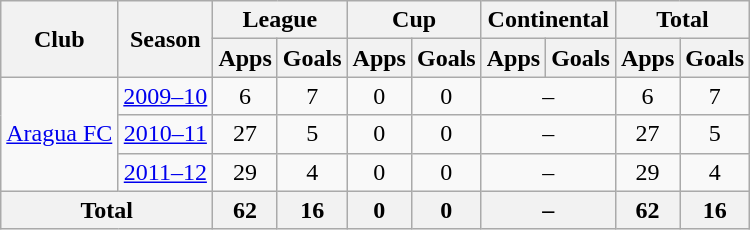<table class="wikitable" style="text-align:center">
<tr>
<th rowspan=2>Club</th>
<th rowspan=2>Season</th>
<th colspan=2>League</th>
<th colspan=2>Cup</th>
<th colspan=2>Continental</th>
<th colspan=2>Total</th>
</tr>
<tr>
<th>Apps</th>
<th>Goals</th>
<th>Apps</th>
<th>Goals</th>
<th>Apps</th>
<th>Goals</th>
<th>Apps</th>
<th>Goals</th>
</tr>
<tr>
<td rowspan=3><a href='#'>Aragua FC</a></td>
<td><a href='#'>2009–10</a></td>
<td>6</td>
<td>7</td>
<td>0</td>
<td>0</td>
<td colspan=2>–</td>
<td>6</td>
<td>7</td>
</tr>
<tr>
<td><a href='#'>2010–11</a></td>
<td>27</td>
<td>5</td>
<td>0</td>
<td>0</td>
<td colspan=2>–</td>
<td>27</td>
<td>5</td>
</tr>
<tr>
<td><a href='#'>2011–12</a></td>
<td>29</td>
<td>4</td>
<td>0</td>
<td>0</td>
<td colspan=2>–</td>
<td>29</td>
<td>4</td>
</tr>
<tr>
<th colspan=2>Total</th>
<th>62</th>
<th>16</th>
<th>0</th>
<th>0</th>
<th colspan=2>–</th>
<th>62</th>
<th>16</th>
</tr>
</table>
